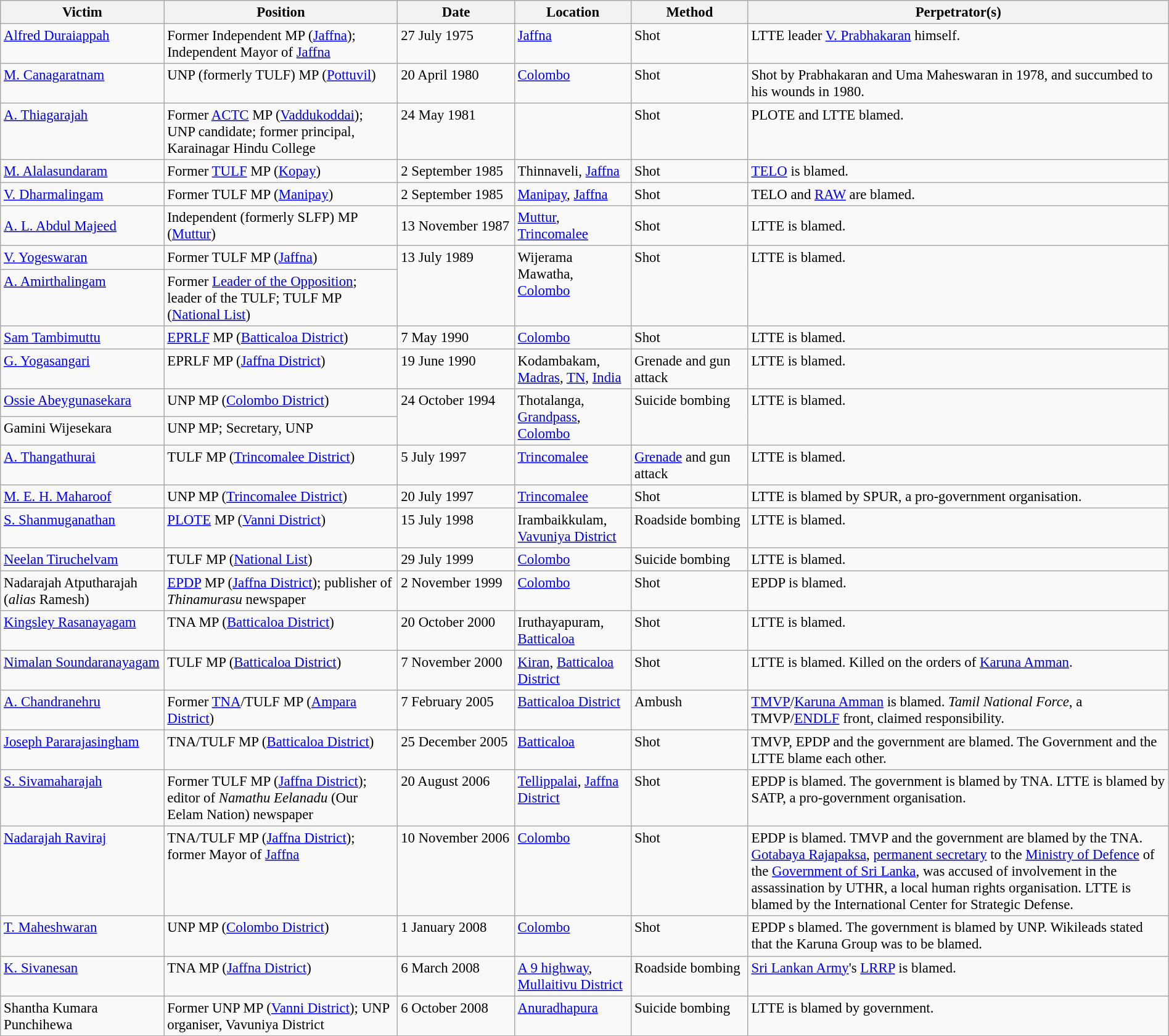<table class="wikitable" style="font-size:95%;width:100%;valign=top">
<tr>
<th width="14%">Victim</th>
<th width="20%">Position</th>
<th width="10%">Date</th>
<th width="10%">Location</th>
<th width="10%">Method</th>
<th width="36%">Perpetrator(s)</th>
</tr>
<tr valign="top">
<td><a href='#'>Alfred Duraiappah</a></td>
<td>Former Independent MP (<a href='#'>Jaffna</a>); Independent Mayor of <a href='#'>Jaffna</a></td>
<td>27 July 1975</td>
<td><a href='#'>Jaffna</a></td>
<td>Shot</td>
<td>LTTE leader <a href='#'>V. Prabhakaran</a> himself.</td>
</tr>
<tr valign="top">
<td><a href='#'>M. Canagaratnam</a></td>
<td>UNP (formerly TULF) MP (<a href='#'>Pottuvil</a>)</td>
<td>20 April 1980</td>
<td><a href='#'>Colombo</a></td>
<td>Shot</td>
<td>Shot by Prabhakaran and Uma Maheswaran in 1978, and succumbed to his wounds in 1980.</td>
</tr>
<tr valign="top">
<td><a href='#'>A. Thiagarajah</a></td>
<td>Former <a href='#'>ACTC</a> MP (<a href='#'>Vaddukoddai</a>); UNP candidate; former principal, Karainagar Hindu College</td>
<td>24 May 1981</td>
<td></td>
<td>Shot</td>
<td>PLOTE and LTTE blamed.</td>
</tr>
<tr>
<td><a href='#'>M. Alalasundaram</a></td>
<td>Former <a href='#'>TULF</a> MP (<a href='#'>Kopay</a>)</td>
<td>2 September 1985</td>
<td>Thinnaveli, <a href='#'>Jaffna</a></td>
<td>Shot</td>
<td><a href='#'>TELO</a> is blamed.</td>
</tr>
<tr>
<td><a href='#'>V. Dharmalingam</a></td>
<td>Former TULF MP (<a href='#'>Manipay</a>)</td>
<td>2 September 1985</td>
<td><a href='#'>Manipay</a>, <a href='#'>Jaffna</a></td>
<td>Shot</td>
<td>TELO and <a href='#'>RAW</a> are blamed.</td>
</tr>
<tr>
<td><a href='#'>A. L. Abdul Majeed</a></td>
<td>Independent (formerly SLFP) MP (<a href='#'>Muttur</a>)</td>
<td>13 November 1987</td>
<td><a href='#'>Muttur</a>, <a href='#'>Trincomalee</a></td>
<td>Shot</td>
<td>LTTE is blamed.</td>
</tr>
<tr valign="top">
<td><a href='#'>V. Yogeswaran</a></td>
<td>Former TULF MP (<a href='#'>Jaffna</a>)</td>
<td rowspan="2">13 July 1989</td>
<td rowspan="2">Wijerama Mawatha, <a href='#'>Colombo</a></td>
<td rowspan="2">Shot</td>
<td rowspan="2">LTTE is blamed.</td>
</tr>
<tr valign="top">
<td><a href='#'>A. Amirthalingam</a></td>
<td>Former <a href='#'>Leader of the Opposition</a>; leader of the TULF; TULF MP (<a href='#'>National List</a>)</td>
</tr>
<tr>
<td><a href='#'>Sam Tambimuttu</a></td>
<td><a href='#'>EPRLF</a> MP (<a href='#'>Batticaloa District</a>)</td>
<td>7 May 1990</td>
<td><a href='#'>Colombo</a></td>
<td>Shot</td>
<td>LTTE is blamed.</td>
</tr>
<tr valign="top">
<td><a href='#'>G. Yogasangari</a></td>
<td>EPRLF MP (<a href='#'>Jaffna District</a>)</td>
<td>19 June 1990</td>
<td>Kodambakam, <a href='#'>Madras</a>, <a href='#'>TN</a>, <a href='#'>India</a></td>
<td>Grenade and gun attack</td>
<td>LTTE is blamed.</td>
</tr>
<tr valign=top>
<td><a href='#'>Ossie Abeygunasekara</a></td>
<td>UNP MP (<a href='#'>Colombo District</a>)</td>
<td rowspan="2">24 October 1994</td>
<td rowspan="2">Thotalanga, <a href='#'>Grandpass</a>, <a href='#'>Colombo</a></td>
<td rowspan="2">Suicide bombing</td>
<td rowspan="2">LTTE is blamed.</td>
</tr>
<tr valign="top">
<td>Gamini Wijesekara</td>
<td>UNP MP; Secretary, UNP</td>
</tr>
<tr valign="top">
<td><a href='#'>A. Thangathurai</a></td>
<td>TULF MP (<a href='#'>Trincomalee District</a>)</td>
<td>5 July 1997</td>
<td><a href='#'>Trincomalee</a></td>
<td><a href='#'>Grenade</a> and gun attack</td>
<td>LTTE is blamed.</td>
</tr>
<tr>
<td><a href='#'>M. E. H. Maharoof</a></td>
<td>UNP MP (<a href='#'>Trincomalee District</a>)</td>
<td>20 July 1997</td>
<td><a href='#'>Trincomalee</a></td>
<td>Shot</td>
<td>LTTE is blamed by SPUR, a pro-government organisation.</td>
</tr>
<tr valign="top">
<td><a href='#'>S. Shanmuganathan</a></td>
<td><a href='#'>PLOTE</a> MP (<a href='#'>Vanni District</a>)</td>
<td>15 July 1998</td>
<td>Irambaikkulam, <a href='#'>Vavuniya District</a></td>
<td>Roadside bombing</td>
<td>LTTE is blamed.</td>
</tr>
<tr>
<td><a href='#'>Neelan Tiruchelvam</a></td>
<td>TULF MP (<a href='#'>National List</a>)</td>
<td>29 July 1999</td>
<td><a href='#'>Colombo</a></td>
<td>Suicide bombing</td>
<td>LTTE is blamed.</td>
</tr>
<tr valign="top">
<td>Nadarajah Atputharajah<br>(<em>alias</em> Ramesh)</td>
<td><a href='#'>EPDP</a> MP (<a href='#'>Jaffna District</a>); publisher of <em>Thinamurasu</em> newspaper</td>
<td>2 November 1999</td>
<td><a href='#'>Colombo</a></td>
<td>Shot</td>
<td>EPDP is blamed.</td>
</tr>
<tr valign="top">
<td><a href='#'>Kingsley Rasanayagam</a></td>
<td>TNA MP (<a href='#'>Batticaloa District</a>)</td>
<td>20 October 2000</td>
<td>Iruthayapuram, <a href='#'>Batticaloa</a></td>
<td>Shot</td>
<td>LTTE is blamed.</td>
</tr>
<tr valign="top">
<td><a href='#'>Nimalan Soundaranayagam</a></td>
<td>TULF MP (<a href='#'>Batticaloa District</a>)</td>
<td>7 November 2000</td>
<td><a href='#'>Kiran</a>, <a href='#'>Batticaloa District</a></td>
<td>Shot</td>
<td>LTTE is blamed. Killed on the orders of <a href='#'>Karuna Amman</a>.</td>
</tr>
<tr valign="top">
<td><a href='#'>A. Chandranehru</a></td>
<td>Former <a href='#'>TNA</a>/TULF MP (<a href='#'>Ampara District</a>)</td>
<td>7 February 2005</td>
<td><a href='#'>Batticaloa District</a></td>
<td>Ambush</td>
<td><a href='#'>TMVP</a>/<a href='#'>Karuna Amman</a> is blamed. <em>Tamil National Force</em>, a TMVP/<a href='#'>ENDLF</a> front, claimed responsibility.</td>
</tr>
<tr valign="top">
<td><a href='#'>Joseph Pararajasingham</a></td>
<td>TNA/TULF MP (<a href='#'>Batticaloa District</a>)</td>
<td>25 December 2005</td>
<td><a href='#'>Batticaloa</a></td>
<td>Shot</td>
<td>TMVP, EPDP and the government are blamed. The Government and the LTTE blame each other.</td>
</tr>
<tr valign="top">
<td><a href='#'>S. Sivamaharajah</a></td>
<td>Former TULF MP (<a href='#'>Jaffna District</a>); editor of <em>Namathu Eelanadu</em> (Our Eelam Nation) newspaper</td>
<td>20 August 2006</td>
<td><a href='#'>Tellippalai</a>, <a href='#'>Jaffna District</a></td>
<td>Shot</td>
<td>EPDP is blamed. The government is blamed by TNA. LTTE is blamed by SATP, a pro-government organisation.</td>
</tr>
<tr valign="top">
<td><a href='#'>Nadarajah Raviraj</a></td>
<td>TNA/TULF MP (<a href='#'>Jaffna District</a>); former Mayor of <a href='#'>Jaffna</a></td>
<td>10 November 2006</td>
<td><a href='#'>Colombo</a></td>
<td>Shot</td>
<td>EPDP is blamed. TMVP and the government are blamed by the TNA. <a href='#'>Gotabaya Rajapaksa</a>, <a href='#'>permanent secretary</a> to the <a href='#'>Ministry of Defence</a> of the <a href='#'>Government of Sri Lanka</a>, was accused of involvement in the assassination by UTHR, a local human rights organisation. LTTE is blamed by the International Center for Strategic Defense.</td>
</tr>
<tr valign=top>
<td><a href='#'>T. Maheshwaran</a></td>
<td>UNP MP (<a href='#'>Colombo District</a>)</td>
<td>1 January 2008</td>
<td><a href='#'>Colombo</a></td>
<td>Shot</td>
<td>EPDP s blamed. The government is blamed by UNP. Wikileads stated that the Karuna Group was to be blamed.</td>
</tr>
<tr valign="top">
<td><a href='#'>K. Sivanesan</a></td>
<td>TNA MP (<a href='#'>Jaffna District</a>)</td>
<td>6 March 2008</td>
<td><a href='#'>A 9 highway</a>, <a href='#'>Mullaitivu District</a></td>
<td>Roadside bombing</td>
<td><a href='#'>Sri Lankan Army</a>'s <a href='#'>LRRP</a> is blamed.</td>
</tr>
<tr valign=top>
<td>Shantha Kumara Punchihewa</td>
<td>Former UNP MP (<a href='#'>Vanni District</a>); UNP organiser, Vavuniya District</td>
<td>6 October 2008</td>
<td><a href='#'>Anuradhapura</a></td>
<td>Suicide bombing</td>
<td>LTTE is blamed by government.</td>
</tr>
</table>
